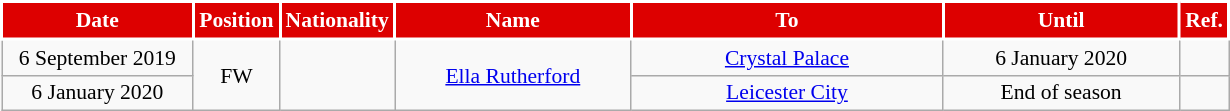<table class="wikitable" style="text-align:center; font-size:90%; ">
<tr>
<th style="background:#DD0000; color:#FFFFFF;border:2px solid #FFFFFF; width:120px;">Date</th>
<th style="background:#DD0000; color:#FFFFFF;border:2px solid #FFFFFF; width:50px;">Position</th>
<th style="background:#DD0000;color:#FFFFFF;border:2px solid #FFFFFF; width:50px;">Nationality</th>
<th style="background:#DD0000;color:#FFFFFF;border:2px solid #FFFFFF; width:150px;">Name</th>
<th style="background:#DD0000;color:#FFFFFF;border:2px solid #FFFFFF; width:200px;">To</th>
<th style="background:#DD0000;color:#FFFFFF;border:2px solid #FFFFFF; width:150px;">Until</th>
<th style="background:#DD0000;color:#FFFFFF;border:2px solid #FFFFFF; width:25px;">Ref.</th>
</tr>
<tr>
<td>6 September 2019</td>
<td rowspan="2">FW</td>
<td rowspan="2"></td>
<td rowspan="2"><a href='#'>Ella Rutherford</a></td>
<td> <a href='#'>Crystal Palace</a></td>
<td>6 January 2020</td>
<td></td>
</tr>
<tr>
<td>6 January 2020</td>
<td> <a href='#'>Leicester City</a></td>
<td>End of season</td>
<td></td>
</tr>
</table>
